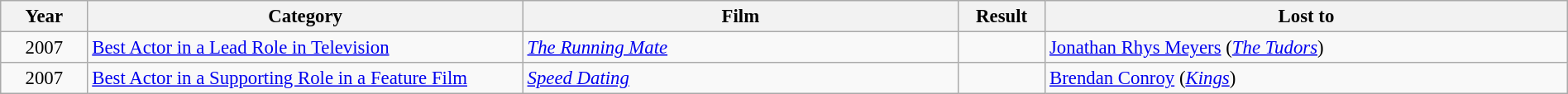<table class="wikitable" width="100%" cellpadding="5" style="font-size: 95%">
<tr>
<th width="5%">Year</th>
<th width="25%">Category</th>
<th width="25%">Film</th>
<th width="5%">Result</th>
<th width="30%">Lost to</th>
</tr>
<tr>
<td style="text-align:center;">2007</td>
<td><a href='#'>Best Actor in a Lead Role in Television</a></td>
<td><em><a href='#'>The Running Mate</a></em></td>
<td></td>
<td><a href='#'>Jonathan Rhys Meyers</a> (<em><a href='#'>The Tudors</a></em>)</td>
</tr>
<tr>
<td style="text-align:center;">2007</td>
<td><a href='#'>Best Actor in a Supporting Role in a Feature Film</a></td>
<td><em><a href='#'>Speed Dating</a></em></td>
<td></td>
<td><a href='#'>Brendan Conroy</a> (<em><a href='#'>Kings</a></em>)</td>
</tr>
</table>
